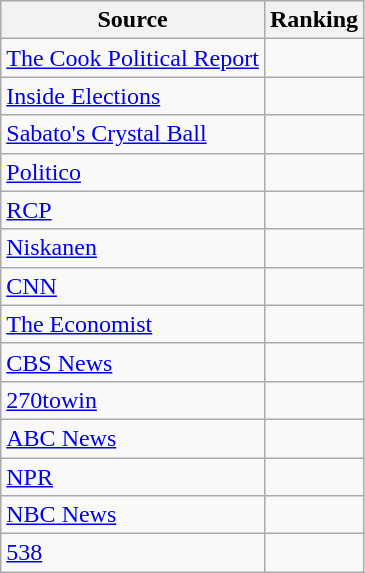<table class="wikitable sortable" style="text-align:center">
<tr>
<th>Source</th>
<th>Ranking</th>
</tr>
<tr>
<td align="left"><a href='#'>The Cook Political Report</a></td>
<td></td>
</tr>
<tr>
<td align="left"><a href='#'>Inside Elections</a></td>
<td></td>
</tr>
<tr>
<td align="left"><a href='#'>Sabato's Crystal Ball</a></td>
<td></td>
</tr>
<tr>
<td align="left"><a href='#'>Politico</a></td>
<td></td>
</tr>
<tr>
<td align="left"><a href='#'>RCP</a></td>
<td></td>
</tr>
<tr>
<td align="left"><a href='#'>Niskanen</a></td>
<td></td>
</tr>
<tr>
<td align="left"><a href='#'>CNN</a></td>
<td></td>
</tr>
<tr>
<td align="left"><a href='#'>The Economist</a></td>
<td></td>
</tr>
<tr>
<td align="left"><a href='#'>CBS News</a></td>
<td></td>
</tr>
<tr>
<td align="left"><a href='#'>270towin</a></td>
<td></td>
</tr>
<tr>
<td align="left"><a href='#'>ABC News</a></td>
<td></td>
</tr>
<tr>
<td align="left"><a href='#'>NPR</a></td>
<td></td>
</tr>
<tr>
<td align="left"><a href='#'>NBC News</a></td>
<td></td>
</tr>
<tr>
<td align="left"><a href='#'>538</a></td>
<td></td>
</tr>
</table>
